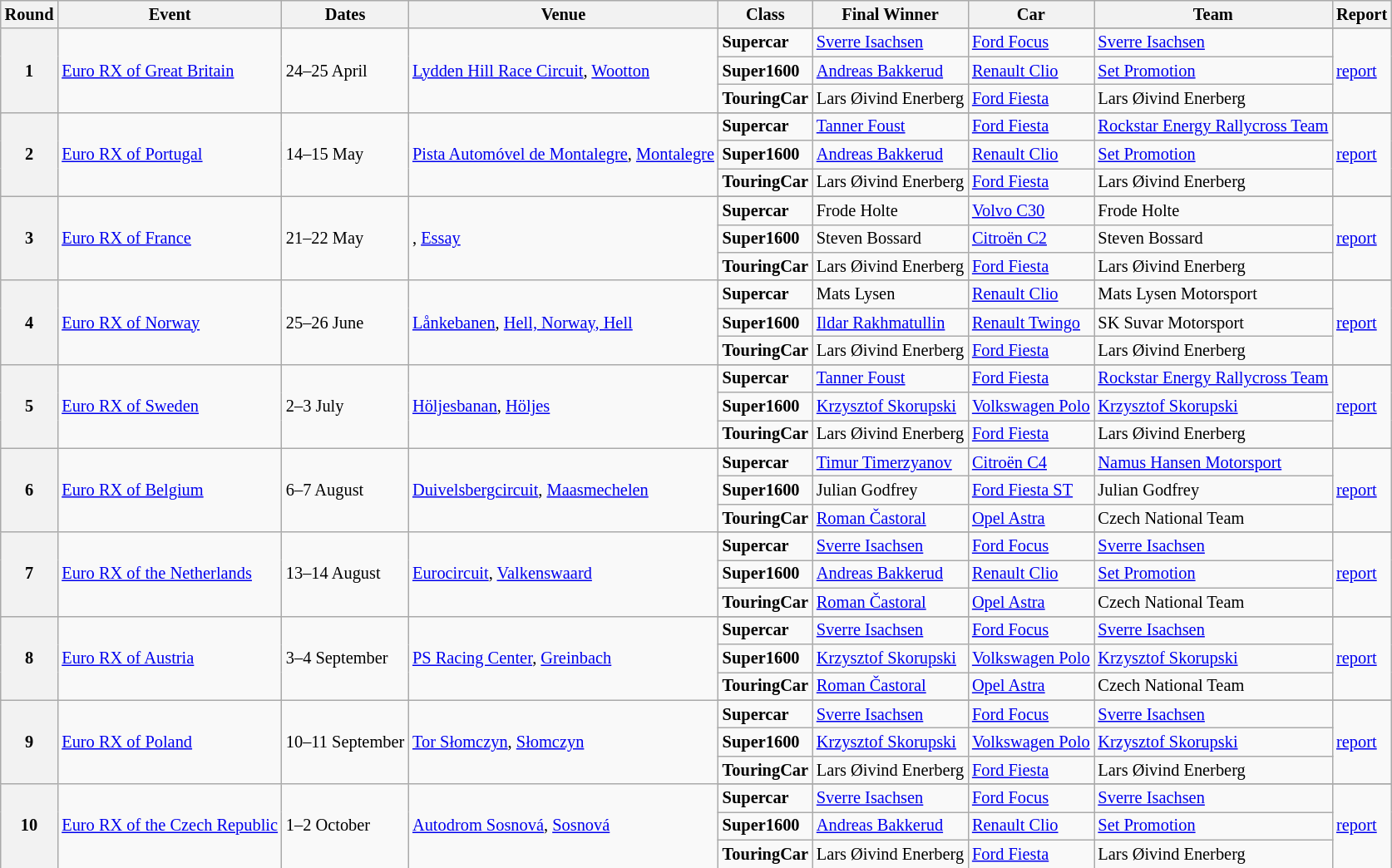<table class="wikitable" style="font-size: 85%;">
<tr>
<th>Round</th>
<th>Event</th>
<th>Dates</th>
<th>Venue</th>
<th>Class</th>
<th>Final Winner</th>
<th>Car</th>
<th>Team</th>
<th>Report</th>
</tr>
<tr>
<th rowspan=4>1</th>
<td rowspan=4> <a href='#'>Euro RX of Great Britain</a></td>
<td rowspan=4>24–25 April</td>
<td rowspan=4><a href='#'>Lydden Hill Race Circuit</a>, <a href='#'>Wootton</a></td>
</tr>
<tr>
<td><strong><span>Supercar</span></strong></td>
<td> <a href='#'>Sverre Isachsen</a></td>
<td><a href='#'>Ford Focus</a></td>
<td> <a href='#'>Sverre Isachsen</a></td>
<td rowspan=3><a href='#'>report</a></td>
</tr>
<tr>
<td><strong><span>Super1600</span></strong></td>
<td> <a href='#'>Andreas Bakkerud</a></td>
<td><a href='#'>Renault Clio</a></td>
<td> <a href='#'>Set Promotion</a></td>
</tr>
<tr>
<td><strong><span>TouringCar</span></strong></td>
<td> Lars Øivind Enerberg</td>
<td><a href='#'>Ford Fiesta</a></td>
<td> Lars Øivind Enerberg</td>
</tr>
<tr>
<th rowspan=4>2</th>
<td rowspan=4> <a href='#'>Euro RX of Portugal</a></td>
<td rowspan=4>14–15 May</td>
<td rowspan=4><a href='#'>Pista Automóvel de Montalegre</a>, <a href='#'>Montalegre</a></td>
</tr>
<tr>
<td><strong><span>Supercar</span></strong></td>
<td> <a href='#'>Tanner Foust</a></td>
<td><a href='#'>Ford Fiesta</a></td>
<td> <a href='#'>Rockstar Energy Rallycross Team</a></td>
<td rowspan=3><a href='#'>report</a></td>
</tr>
<tr>
<td><strong><span>Super1600</span></strong></td>
<td> <a href='#'>Andreas Bakkerud</a></td>
<td><a href='#'>Renault Clio</a></td>
<td> <a href='#'>Set Promotion</a></td>
</tr>
<tr>
<td><strong><span>TouringCar</span></strong></td>
<td> Lars Øivind Enerberg</td>
<td><a href='#'>Ford Fiesta</a></td>
<td> Lars Øivind Enerberg</td>
</tr>
<tr>
<th rowspan=4>3</th>
<td rowspan=4> <a href='#'>Euro RX of France</a></td>
<td rowspan=4>21–22 May</td>
<td rowspan=4>, <a href='#'>Essay</a></td>
</tr>
<tr>
<td><strong><span>Supercar</span></strong></td>
<td> Frode Holte</td>
<td><a href='#'>Volvo C30</a></td>
<td> Frode Holte</td>
<td rowspan=3><a href='#'>report</a></td>
</tr>
<tr>
<td><strong><span>Super1600</span></strong></td>
<td> Steven Bossard</td>
<td><a href='#'>Citroën C2</a></td>
<td> Steven Bossard</td>
</tr>
<tr>
<td><strong><span>TouringCar</span></strong></td>
<td> Lars Øivind Enerberg</td>
<td><a href='#'>Ford Fiesta</a></td>
<td> Lars Øivind Enerberg</td>
</tr>
<tr>
<th rowspan=4>4</th>
<td rowspan=4> <a href='#'>Euro RX of Norway</a></td>
<td rowspan=4>25–26 June</td>
<td rowspan=4><a href='#'>Lånkebanen</a>, <a href='#'>Hell, Norway, Hell</a></td>
</tr>
<tr>
<td><strong><span>Supercar</span></strong></td>
<td> Mats Lysen</td>
<td><a href='#'>Renault Clio</a></td>
<td> Mats Lysen Motorsport</td>
<td rowspan=3><a href='#'>report</a></td>
</tr>
<tr>
<td><strong><span>Super1600</span></strong></td>
<td> <a href='#'>Ildar Rakhmatullin</a></td>
<td><a href='#'>Renault Twingo</a></td>
<td> SK Suvar Motorsport</td>
</tr>
<tr>
<td><strong><span>TouringCar</span></strong></td>
<td> Lars Øivind Enerberg</td>
<td><a href='#'>Ford Fiesta</a></td>
<td> Lars Øivind Enerberg</td>
</tr>
<tr>
<th rowspan=4>5</th>
<td rowspan=4> <a href='#'>Euro RX of Sweden</a></td>
<td rowspan=4>2–3 July</td>
<td rowspan=4><a href='#'>Höljesbanan</a>, <a href='#'>Höljes</a></td>
</tr>
<tr>
<td><strong><span>Supercar</span></strong></td>
<td> <a href='#'>Tanner Foust</a></td>
<td><a href='#'>Ford Fiesta</a></td>
<td> <a href='#'>Rockstar Energy Rallycross Team</a></td>
<td rowspan=3><a href='#'>report</a></td>
</tr>
<tr>
<td><strong><span>Super1600</span></strong></td>
<td> <a href='#'>Krzysztof Skorupski</a></td>
<td><a href='#'>Volkswagen Polo</a></td>
<td> <a href='#'>Krzysztof Skorupski</a></td>
</tr>
<tr>
<td><strong><span>TouringCar</span></strong></td>
<td> Lars Øivind Enerberg</td>
<td><a href='#'>Ford Fiesta</a></td>
<td> Lars Øivind Enerberg</td>
</tr>
<tr |->
<th rowspan=4>6</th>
<td rowspan=4> <a href='#'>Euro RX of Belgium</a></td>
<td rowspan=4>6–7 August</td>
<td rowspan=4><a href='#'>Duivelsbergcircuit</a>, <a href='#'>Maasmechelen</a></td>
</tr>
<tr>
<td><strong><span>Supercar</span></strong></td>
<td> <a href='#'>Timur Timerzyanov</a></td>
<td><a href='#'>Citroën C4</a></td>
<td> <a href='#'>Namus Hansen Motorsport</a></td>
<td rowspan=3><a href='#'>report</a></td>
</tr>
<tr>
<td><strong><span>Super1600</span></strong></td>
<td> Julian Godfrey</td>
<td><a href='#'>Ford Fiesta ST</a></td>
<td> Julian Godfrey</td>
</tr>
<tr>
<td><strong><span>TouringCar</span></strong></td>
<td> <a href='#'>Roman Častoral</a></td>
<td><a href='#'>Opel Astra</a></td>
<td> Czech National Team</td>
</tr>
<tr>
<th rowspan=4>7</th>
<td rowspan=4> <a href='#'>Euro RX of the Netherlands</a></td>
<td rowspan=4>13–14 August</td>
<td rowspan=4><a href='#'>Eurocircuit</a>, <a href='#'>Valkenswaard</a></td>
</tr>
<tr>
<td><strong><span>Supercar</span></strong></td>
<td> <a href='#'>Sverre Isachsen</a></td>
<td><a href='#'>Ford Focus</a></td>
<td> <a href='#'>Sverre Isachsen</a></td>
<td rowspan=3><a href='#'>report</a></td>
</tr>
<tr>
<td><strong><span>Super1600</span></strong></td>
<td> <a href='#'>Andreas Bakkerud</a></td>
<td><a href='#'>Renault Clio</a></td>
<td> <a href='#'>Set Promotion</a></td>
</tr>
<tr>
<td><strong><span>TouringCar</span></strong></td>
<td> <a href='#'>Roman Častoral</a></td>
<td><a href='#'>Opel Astra</a></td>
<td> Czech National Team</td>
</tr>
<tr>
<th rowspan=4>8</th>
<td rowspan=4> <a href='#'>Euro RX of Austria</a></td>
<td rowspan=4>3–4 September</td>
<td rowspan=4><a href='#'>PS Racing Center</a>, <a href='#'>Greinbach</a></td>
</tr>
<tr>
<td><strong><span>Supercar</span></strong></td>
<td> <a href='#'>Sverre Isachsen</a></td>
<td><a href='#'>Ford Focus</a></td>
<td> <a href='#'>Sverre Isachsen</a></td>
<td rowspan=3><a href='#'>report</a></td>
</tr>
<tr>
<td><strong><span>Super1600</span></strong></td>
<td> <a href='#'>Krzysztof Skorupski</a></td>
<td><a href='#'>Volkswagen Polo</a></td>
<td> <a href='#'>Krzysztof Skorupski</a></td>
</tr>
<tr>
<td><strong><span>TouringCar</span></strong></td>
<td> <a href='#'>Roman Častoral</a></td>
<td><a href='#'>Opel Astra</a></td>
<td> Czech National Team</td>
</tr>
<tr>
<th rowspan=4>9</th>
<td rowspan=4> <a href='#'>Euro RX of Poland</a></td>
<td rowspan=4>10–11 September</td>
<td rowspan=4><a href='#'>Tor Słomczyn</a>, <a href='#'>Słomczyn</a></td>
</tr>
<tr>
<td><strong><span>Supercar</span></strong></td>
<td> <a href='#'>Sverre Isachsen</a></td>
<td><a href='#'>Ford Focus</a></td>
<td> <a href='#'>Sverre Isachsen</a></td>
<td rowspan=3><a href='#'>report</a></td>
</tr>
<tr>
<td><strong><span>Super1600</span></strong></td>
<td> <a href='#'>Krzysztof Skorupski</a></td>
<td><a href='#'>Volkswagen Polo</a></td>
<td> <a href='#'>Krzysztof Skorupski</a></td>
</tr>
<tr>
<td><strong><span>TouringCar</span></strong></td>
<td> Lars Øivind Enerberg</td>
<td><a href='#'>Ford Fiesta</a></td>
<td> Lars Øivind Enerberg</td>
</tr>
<tr>
<th rowspan=4>10</th>
<td rowspan=4> <a href='#'>Euro RX of the Czech Republic</a></td>
<td rowspan=4>1–2 October</td>
<td rowspan=4><a href='#'>Autodrom Sosnová</a>, <a href='#'>Sosnová</a></td>
</tr>
<tr>
<td><strong><span>Supercar</span></strong></td>
<td> <a href='#'>Sverre Isachsen</a></td>
<td><a href='#'>Ford Focus</a></td>
<td> <a href='#'>Sverre Isachsen</a></td>
<td rowspan=3><a href='#'>report</a></td>
</tr>
<tr>
<td><strong><span>Super1600</span></strong></td>
<td> <a href='#'>Andreas Bakkerud</a></td>
<td><a href='#'>Renault Clio</a></td>
<td> <a href='#'>Set Promotion</a></td>
</tr>
<tr>
<td><strong><span>TouringCar</span></strong></td>
<td> Lars Øivind Enerberg</td>
<td><a href='#'>Ford Fiesta</a></td>
<td> Lars Øivind Enerberg</td>
</tr>
<tr>
</tr>
</table>
